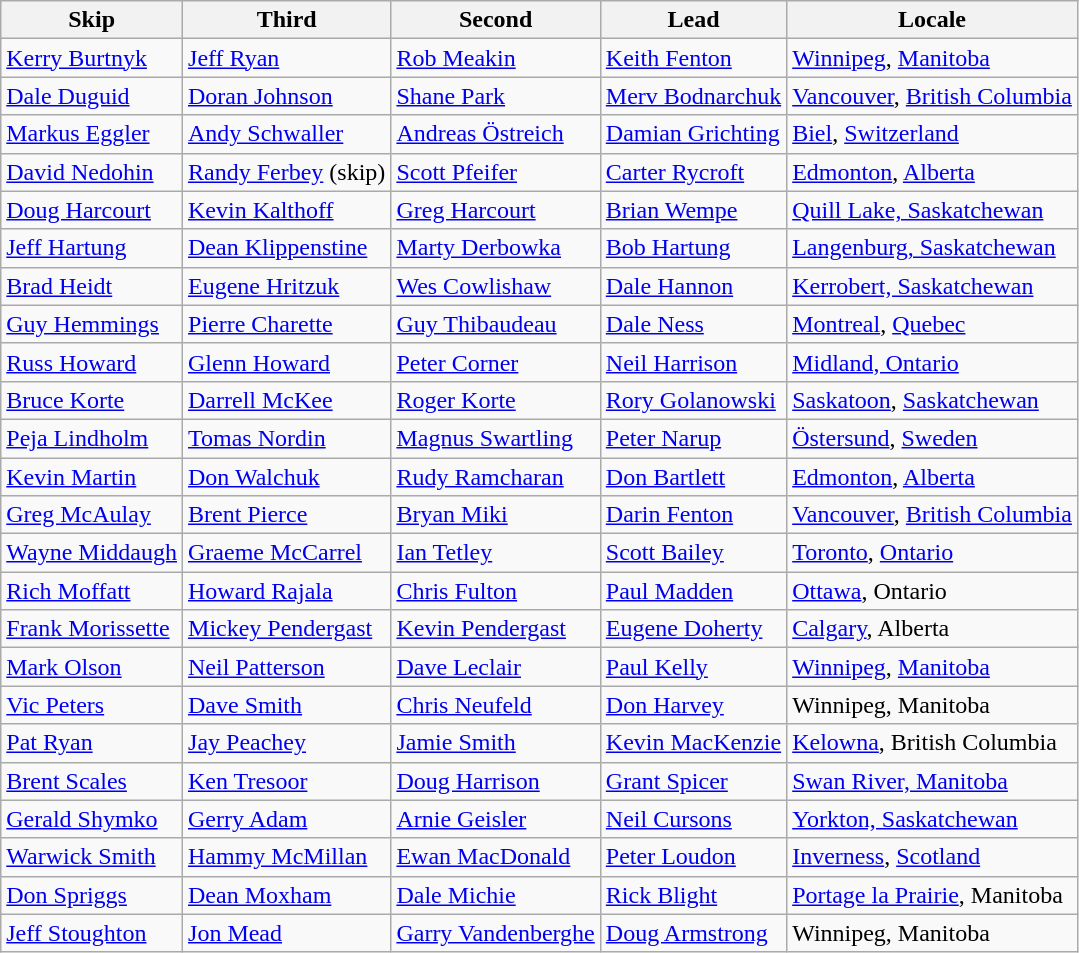<table class="wikitable">
<tr>
<th>Skip</th>
<th>Third</th>
<th>Second</th>
<th>Lead</th>
<th>Locale</th>
</tr>
<tr>
<td><a href='#'>Kerry Burtnyk</a></td>
<td><a href='#'>Jeff Ryan</a></td>
<td><a href='#'>Rob Meakin</a></td>
<td><a href='#'>Keith Fenton</a></td>
<td> <a href='#'>Winnipeg</a>, <a href='#'>Manitoba</a></td>
</tr>
<tr>
<td><a href='#'>Dale Duguid</a></td>
<td><a href='#'>Doran Johnson</a></td>
<td><a href='#'>Shane Park</a></td>
<td><a href='#'>Merv Bodnarchuk</a></td>
<td> <a href='#'>Vancouver</a>, <a href='#'>British Columbia</a></td>
</tr>
<tr>
<td><a href='#'>Markus Eggler</a></td>
<td><a href='#'>Andy Schwaller</a></td>
<td><a href='#'>Andreas Östreich</a></td>
<td><a href='#'>Damian Grichting</a></td>
<td> <a href='#'>Biel</a>, <a href='#'>Switzerland</a></td>
</tr>
<tr>
<td><a href='#'>David Nedohin</a></td>
<td><a href='#'>Randy Ferbey</a> (skip)</td>
<td><a href='#'>Scott Pfeifer</a></td>
<td><a href='#'>Carter Rycroft</a></td>
<td> <a href='#'>Edmonton</a>, <a href='#'>Alberta</a></td>
</tr>
<tr>
<td><a href='#'>Doug Harcourt</a></td>
<td><a href='#'>Kevin Kalthoff</a></td>
<td><a href='#'>Greg Harcourt</a></td>
<td><a href='#'>Brian Wempe</a></td>
<td> <a href='#'>Quill Lake, Saskatchewan</a></td>
</tr>
<tr>
<td><a href='#'>Jeff Hartung</a></td>
<td><a href='#'>Dean Klippenstine</a></td>
<td><a href='#'>Marty Derbowka</a></td>
<td><a href='#'>Bob Hartung</a></td>
<td> <a href='#'>Langenburg, Saskatchewan</a></td>
</tr>
<tr>
<td><a href='#'>Brad Heidt</a></td>
<td><a href='#'>Eugene Hritzuk</a></td>
<td><a href='#'>Wes Cowlishaw</a></td>
<td><a href='#'>Dale Hannon</a></td>
<td> <a href='#'>Kerrobert, Saskatchewan</a></td>
</tr>
<tr>
<td><a href='#'>Guy Hemmings</a></td>
<td><a href='#'>Pierre Charette</a></td>
<td><a href='#'>Guy Thibaudeau</a></td>
<td><a href='#'>Dale Ness</a></td>
<td> <a href='#'>Montreal</a>, <a href='#'>Quebec</a></td>
</tr>
<tr>
<td><a href='#'>Russ Howard</a></td>
<td><a href='#'>Glenn Howard</a></td>
<td><a href='#'>Peter Corner</a></td>
<td><a href='#'>Neil Harrison</a></td>
<td> <a href='#'>Midland, Ontario</a></td>
</tr>
<tr>
<td><a href='#'>Bruce Korte</a></td>
<td><a href='#'>Darrell McKee</a></td>
<td><a href='#'>Roger Korte</a></td>
<td><a href='#'>Rory Golanowski</a></td>
<td> <a href='#'>Saskatoon</a>, <a href='#'>Saskatchewan</a></td>
</tr>
<tr>
<td><a href='#'>Peja Lindholm</a></td>
<td><a href='#'>Tomas Nordin</a></td>
<td><a href='#'>Magnus Swartling</a></td>
<td><a href='#'>Peter Narup</a></td>
<td> <a href='#'>Östersund</a>, <a href='#'>Sweden</a></td>
</tr>
<tr>
<td><a href='#'>Kevin Martin</a></td>
<td><a href='#'>Don Walchuk</a></td>
<td><a href='#'>Rudy Ramcharan</a></td>
<td><a href='#'>Don Bartlett</a></td>
<td> <a href='#'>Edmonton</a>, <a href='#'>Alberta</a></td>
</tr>
<tr>
<td><a href='#'>Greg McAulay</a></td>
<td><a href='#'>Brent Pierce</a></td>
<td><a href='#'>Bryan Miki</a></td>
<td><a href='#'>Darin Fenton</a></td>
<td> <a href='#'>Vancouver</a>, <a href='#'>British Columbia</a></td>
</tr>
<tr>
<td><a href='#'>Wayne Middaugh</a></td>
<td><a href='#'>Graeme McCarrel</a></td>
<td><a href='#'>Ian Tetley</a></td>
<td><a href='#'>Scott Bailey</a></td>
<td> <a href='#'>Toronto</a>, <a href='#'>Ontario</a></td>
</tr>
<tr>
<td><a href='#'>Rich Moffatt</a></td>
<td><a href='#'>Howard Rajala</a></td>
<td><a href='#'>Chris Fulton</a></td>
<td><a href='#'>Paul Madden</a></td>
<td> <a href='#'>Ottawa</a>, Ontario</td>
</tr>
<tr>
<td><a href='#'>Frank Morissette</a></td>
<td><a href='#'>Mickey Pendergast</a></td>
<td><a href='#'>Kevin Pendergast</a></td>
<td><a href='#'>Eugene Doherty</a></td>
<td> <a href='#'>Calgary</a>, Alberta</td>
</tr>
<tr>
<td><a href='#'>Mark Olson</a></td>
<td><a href='#'>Neil Patterson</a></td>
<td><a href='#'>Dave Leclair</a></td>
<td><a href='#'>Paul Kelly</a></td>
<td> <a href='#'>Winnipeg</a>, <a href='#'>Manitoba</a></td>
</tr>
<tr>
<td><a href='#'>Vic Peters</a></td>
<td><a href='#'>Dave Smith</a></td>
<td><a href='#'>Chris Neufeld</a></td>
<td><a href='#'>Don Harvey</a></td>
<td> Winnipeg, Manitoba</td>
</tr>
<tr>
<td><a href='#'>Pat Ryan</a></td>
<td><a href='#'>Jay Peachey</a></td>
<td><a href='#'>Jamie Smith</a></td>
<td><a href='#'>Kevin MacKenzie</a></td>
<td> <a href='#'>Kelowna</a>, British Columbia</td>
</tr>
<tr>
<td><a href='#'>Brent Scales</a></td>
<td><a href='#'>Ken Tresoor</a></td>
<td><a href='#'>Doug Harrison</a></td>
<td><a href='#'>Grant Spicer</a></td>
<td> <a href='#'>Swan River, Manitoba</a></td>
</tr>
<tr>
<td><a href='#'>Gerald Shymko</a></td>
<td><a href='#'>Gerry Adam</a></td>
<td><a href='#'>Arnie Geisler</a></td>
<td><a href='#'>Neil Cursons</a></td>
<td> <a href='#'>Yorkton, Saskatchewan</a></td>
</tr>
<tr>
<td><a href='#'>Warwick Smith</a></td>
<td><a href='#'>Hammy McMillan</a></td>
<td><a href='#'>Ewan MacDonald</a></td>
<td><a href='#'>Peter Loudon</a></td>
<td> <a href='#'>Inverness</a>, <a href='#'>Scotland</a></td>
</tr>
<tr>
<td><a href='#'>Don Spriggs</a></td>
<td><a href='#'>Dean Moxham</a></td>
<td><a href='#'>Dale Michie</a></td>
<td><a href='#'>Rick Blight</a></td>
<td> <a href='#'>Portage la Prairie</a>, Manitoba</td>
</tr>
<tr>
<td><a href='#'>Jeff Stoughton</a></td>
<td><a href='#'>Jon Mead</a></td>
<td><a href='#'>Garry Vandenberghe</a></td>
<td><a href='#'>Doug Armstrong</a></td>
<td> Winnipeg, Manitoba</td>
</tr>
</table>
